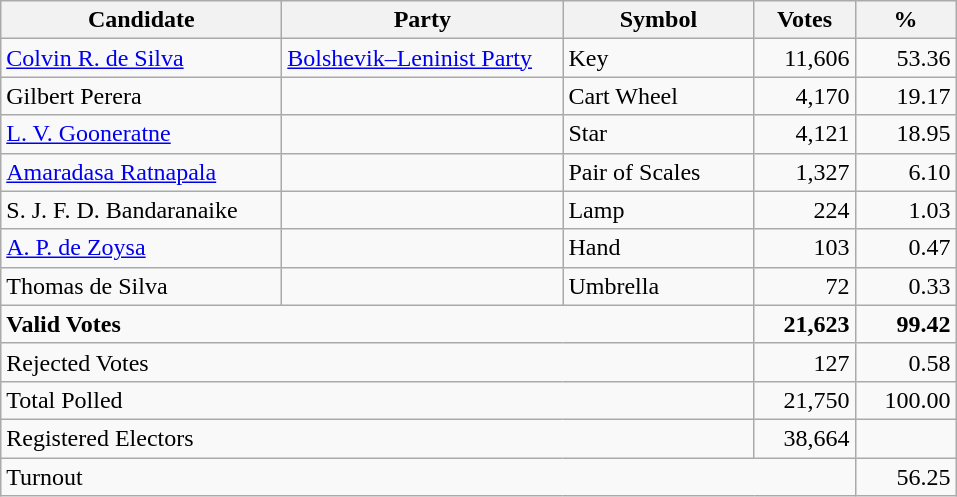<table class="wikitable" border="1" style="text-align:right;">
<tr>
<th align=left width="180">Candidate</th>
<th align=left width="180">Party</th>
<th align=left width="120">Symbol</th>
<th align=left width="60">Votes</th>
<th align=left width="60">%</th>
</tr>
<tr>
<td align=left><a href='#'>Colvin R. de Silva</a></td>
<td align=left><a href='#'>Bolshevik–Leninist Party</a></td>
<td align=left>Key</td>
<td>11,606</td>
<td>53.36</td>
</tr>
<tr>
<td align=left>Gilbert Perera</td>
<td></td>
<td align=left>Cart Wheel</td>
<td>4,170</td>
<td>19.17</td>
</tr>
<tr>
<td align=left><a href='#'>L. V. Gooneratne</a></td>
<td></td>
<td align=left>Star</td>
<td>4,121</td>
<td>18.95</td>
</tr>
<tr>
<td align=left><a href='#'>Amaradasa Ratnapala</a></td>
<td></td>
<td align=left>Pair of Scales</td>
<td>1,327</td>
<td>6.10</td>
</tr>
<tr>
<td align=left>S. J. F. D. Bandaranaike</td>
<td></td>
<td align=left>Lamp</td>
<td>224</td>
<td>1.03</td>
</tr>
<tr>
<td align=left><a href='#'>A. P. de Zoysa</a></td>
<td></td>
<td align=left>Hand</td>
<td>103</td>
<td>0.47</td>
</tr>
<tr>
<td align=left>Thomas de Silva</td>
<td></td>
<td align=left>Umbrella</td>
<td>72</td>
<td>0.33</td>
</tr>
<tr>
<td align=left colspan=3><strong>Valid Votes</strong></td>
<td><strong>21,623</strong></td>
<td><strong>99.42</strong></td>
</tr>
<tr>
<td align=left colspan=3>Rejected Votes</td>
<td>127</td>
<td>0.58</td>
</tr>
<tr>
<td align=left colspan=3>Total Polled</td>
<td>21,750</td>
<td>100.00</td>
</tr>
<tr>
<td align=left colspan=3>Registered Electors</td>
<td>38,664</td>
<td></td>
</tr>
<tr>
<td align=left colspan=4>Turnout</td>
<td>56.25</td>
</tr>
</table>
